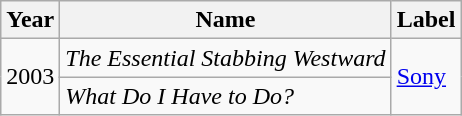<table class=wikitable>
<tr>
<th>Year</th>
<th>Name</th>
<th>Label</th>
</tr>
<tr>
<td rowspan=2>2003</td>
<td><em>The Essential Stabbing Westward</em></td>
<td rowspan=2><a href='#'>Sony</a></td>
</tr>
<tr>
<td><em>What Do I Have to Do?</em></td>
</tr>
</table>
